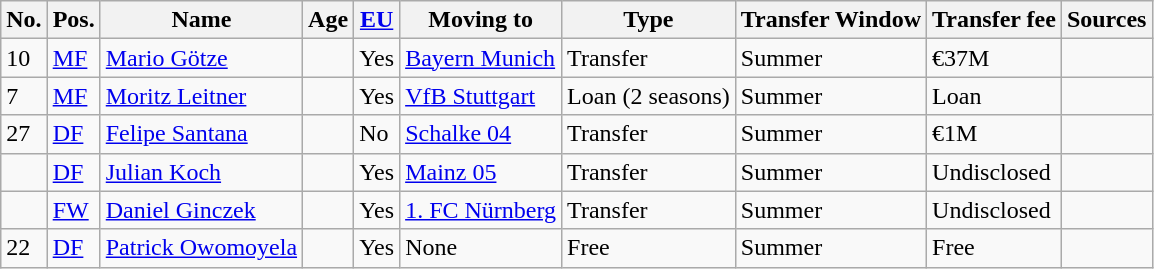<table class="wikitable">
<tr>
<th>No.</th>
<th>Pos.</th>
<th>Name</th>
<th>Age</th>
<th><a href='#'>EU</a></th>
<th>Moving to</th>
<th>Type</th>
<th>Transfer Window</th>
<th>Transfer fee</th>
<th>Sources</th>
</tr>
<tr>
<td>10</td>
<td><a href='#'>MF</a></td>
<td><a href='#'>Mario Götze</a></td>
<td></td>
<td>Yes</td>
<td><a href='#'>Bayern Munich</a></td>
<td>Transfer</td>
<td>Summer</td>
<td>€37M</td>
<td></td>
</tr>
<tr>
<td>7</td>
<td><a href='#'>MF</a></td>
<td><a href='#'>Moritz Leitner</a></td>
<td></td>
<td>Yes</td>
<td><a href='#'>VfB Stuttgart</a></td>
<td>Loan (2 seasons)</td>
<td>Summer</td>
<td>Loan</td>
<td></td>
</tr>
<tr>
<td>27</td>
<td><a href='#'>DF</a></td>
<td><a href='#'>Felipe Santana</a></td>
<td></td>
<td>No</td>
<td><a href='#'>Schalke 04</a></td>
<td>Transfer</td>
<td>Summer</td>
<td>€1M</td>
<td></td>
</tr>
<tr>
<td></td>
<td><a href='#'>DF</a></td>
<td><a href='#'>Julian Koch</a></td>
<td></td>
<td>Yes</td>
<td><a href='#'>Mainz 05</a></td>
<td>Transfer</td>
<td>Summer</td>
<td>Undisclosed</td>
<td></td>
</tr>
<tr>
<td></td>
<td><a href='#'>FW</a></td>
<td><a href='#'>Daniel Ginczek</a></td>
<td></td>
<td>Yes</td>
<td><a href='#'>1. FC Nürnberg</a></td>
<td>Transfer</td>
<td>Summer</td>
<td>Undisclosed</td>
<td></td>
</tr>
<tr>
<td>22</td>
<td><a href='#'>DF</a></td>
<td><a href='#'>Patrick Owomoyela</a></td>
<td></td>
<td>Yes</td>
<td>None</td>
<td>Free</td>
<td>Summer</td>
<td>Free</td>
<td></td>
</tr>
</table>
